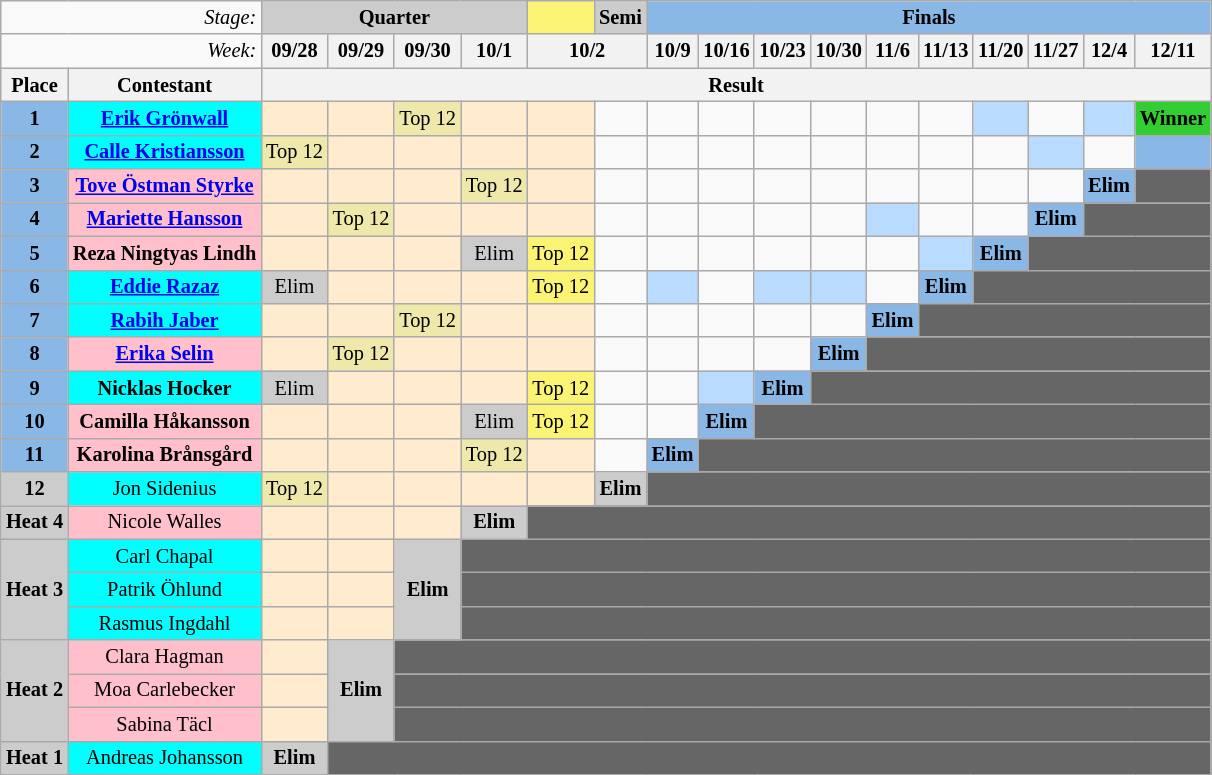<table class="wikitable" style="margin:1em auto; text-align:center; font-size:85%">
<tr>
<td style="text-align:right;" colspan="2"><em>Stage:</em></td>
<td style="background:#ccc;" colspan="4"><strong>Quarter</strong></td>
<td style="background:#fbf373; text-align:center;"></td>
<td style="background:#ccc;"><strong>Semi</strong></td>
<td style="background:#8ab8e6;" colspan="10"><strong>Finals</strong></td>
</tr>
<tr>
<td style="text-align:right;" colspan="2"><em>Week:</em></td>
<th>09/28</th>
<th>09/29</th>
<th>09/30</th>
<th>10/1</th>
<th colspan="2">10/2</th>
<th>10/9</th>
<th>10/16</th>
<th>10/23</th>
<th>10/30</th>
<th>11/6</th>
<th>11/13</th>
<th>11/20</th>
<th>11/27</th>
<th>12/4</th>
<th>12/11</th>
</tr>
<tr>
<th>Place</th>
<th>Contestant</th>
<th style="text-align:center;" colspan="16">Result</th>
</tr>
<tr>
<td style="background:#8ab8e6;"><strong>1</strong></td>
<td style="background:cyan;"><strong><a href='#'>Erik Grönwall</a></strong></td>
<td style="background:#ffebcd;"></td>
<td style="background:#ffebcd;"></td>
<td style="background:palegoldenrod; text-align:center;">Top 12</td>
<td style="background:#ffebcd;"></td>
<td style="background:#ffebcd;"></td>
<td></td>
<td></td>
<td></td>
<td></td>
<td></td>
<td></td>
<td></td>
<td style="background:#b8dbff;"></td>
<td></td>
<td style="background:#b8dbff;"></td>
<td style="background:limegreen; text-align:center;"><strong>Winner</strong></td>
</tr>
<tr>
<td style="background:#8ab8e6;"><strong>2</strong></td>
<td style="background:cyan;"><strong><a href='#'>Calle Kristiansson</a></strong></td>
<td style="background:palegoldenrod; text-align:center;">Top 12</td>
<td style="background:#ffebcd;"></td>
<td style="background:#ffebcd;"></td>
<td style="background:#ffebcd;"></td>
<td style="background:#ffebcd;"></td>
<td></td>
<td></td>
<td></td>
<td></td>
<td></td>
<td></td>
<td></td>
<td></td>
<td style="background:#b8dbff;"></td>
<td></td>
<td style="background:#8ab8e6;"></td>
</tr>
<tr>
<td style="background:#8ab8e6;"><strong>3</strong></td>
<td style="background:pink;"><strong><a href='#'>Tove Östman Styrke</a></strong></td>
<td style="background:#ffebcd;"></td>
<td style="background:#ffebcd;"></td>
<td style="background:#ffebcd;"></td>
<td style="background:palegoldenrod; text-align:center;">Top 12</td>
<td style="background:#ffebcd;"></td>
<td></td>
<td></td>
<td></td>
<td></td>
<td></td>
<td></td>
<td></td>
<td></td>
<td></td>
<td style="background:#8ab8e6;"><strong>Elim</strong></td>
<td style="background:#666;"></td>
</tr>
<tr>
<td style="background:#8ab8e6;"><strong>4</strong></td>
<td style="background:pink;"><strong><a href='#'>Mariette Hansson</a></strong></td>
<td style="background:#ffebcd;"></td>
<td style="background:palegoldenrod; text-align:center;">Top 12</td>
<td style="background:#ffebcd;"></td>
<td style="background:#ffebcd;"></td>
<td style="background:#ffebcd;"></td>
<td></td>
<td></td>
<td></td>
<td></td>
<td></td>
<td style="background:#b8dbff;"></td>
<td></td>
<td></td>
<td style="background:#8ab8e6;"><strong>Elim</strong></td>
<td style="background:#666;" colspan="2"></td>
</tr>
<tr>
<td style="background:#8ab8e6;"><strong>5</strong></td>
<td style="background:pink;"><strong>Reza Ningtyas Lindh</strong></td>
<td style="background:#ffebcd;"></td>
<td style="background:#ffebcd;"></td>
<td style="background:#ffebcd;"></td>
<td style="background:#ccc; text-align:center;">Elim</td>
<td style="background:#fbf373; text-align:center;">Top 12</td>
<td></td>
<td></td>
<td></td>
<td></td>
<td></td>
<td></td>
<td style="background:#b8dbff;"></td>
<td style="background:#8ab8e6;"><strong>Elim</strong></td>
<td style="background:#666;" colspan="3"></td>
</tr>
<tr>
<td style="background:#8ab8e6;"><strong>6</strong></td>
<td style="background:cyan;"><strong><a href='#'>Eddie Razaz</a></strong></td>
<td style="background:#ccc; text-align:center;">Elim</td>
<td style="background:#ffebcd;"></td>
<td style="background:#ffebcd;"></td>
<td style="background:#ffebcd;"></td>
<td style="background:#fbf373; text-align:center;">Top 12</td>
<td></td>
<td style="background:#b8dbff;"></td>
<td></td>
<td style="background:#b8dbff;"></td>
<td style="background:#b8dbff;"></td>
<td></td>
<td style="background:#8ab8e6;"><strong>Elim</strong></td>
<td style="background:#666;" colspan="4"></td>
</tr>
<tr>
<td style="background:#8ab8e6;"><strong>7</strong></td>
<td style="background:cyan;"><strong><a href='#'>Rabih Jaber</a></strong></td>
<td style="background:#ffebcd;"></td>
<td style="background:#ffebcd;"></td>
<td style="background:palegoldenrod; text-align:center;">Top 12</td>
<td style="background:#ffebcd;"></td>
<td style="background:#ffebcd;"></td>
<td></td>
<td></td>
<td></td>
<td></td>
<td></td>
<td style="background:#8ab8e6;"><strong>Elim</strong></td>
<td style="background:#666;" colspan="5"></td>
</tr>
<tr>
<td style="background:#8ab8e6;"><strong>8</strong></td>
<td style="background:pink;"><strong><a href='#'>Erika Selin</a></strong></td>
<td style="background:#ffebcd;"></td>
<td style="background:palegoldenrod; text-align:center;">Top 12</td>
<td style="background:#ffebcd;"></td>
<td style="background:#ffebcd;"></td>
<td style="background:#ffebcd;"></td>
<td></td>
<td></td>
<td></td>
<td></td>
<td style="background:#8ab8e6;"><strong>Elim</strong></td>
<td style="background:#666;" colspan="6"></td>
</tr>
<tr>
<td style="background:#8ab8e6;"><strong>9</strong></td>
<td style="background:cyan;"><strong>Nicklas Hocker</strong></td>
<td style="background:#ccc; text-align:center;">Elim</td>
<td style="background:#ffebcd;"></td>
<td style="background:#ffebcd;"></td>
<td style="background:#ffebcd;"></td>
<td style="background:#fbf373; text-align:center;">Top 12</td>
<td></td>
<td></td>
<td style="background:#b8dbff;"></td>
<td style="background:#8ab8e6;"><strong>Elim</strong></td>
<td style="background:#666;" colspan="7"></td>
</tr>
<tr>
<td style="background:#8ab8e6;"><strong>10</strong></td>
<td style="background:pink;"><strong>Camilla Håkansson</strong></td>
<td style="background:#ffebcd;"></td>
<td style="background:#ffebcd;"></td>
<td style="background:#ffebcd;"></td>
<td style="background:#ccc; text-align:center;">Elim</td>
<td style="background:#fbf373; text-align:center;">Top 12</td>
<td></td>
<td></td>
<td style="background:#8ab8e6;"><strong>Elim</strong></td>
<td style="background:#666;" colspan="8"></td>
</tr>
<tr>
<td style="background:#8ab8e6;"><strong>11</strong></td>
<td style="background:pink;"><strong>Karolina Brånsgård</strong></td>
<td style="background:#ffebcd;"></td>
<td style="background:#ffebcd;"></td>
<td style="background:#ffebcd;"></td>
<td style="background:palegoldenrod; text-align:center;">Top 12</td>
<td style="background:#ffebcd;"></td>
<td></td>
<td style="background:#8ab8e6;"><strong>Elim</strong></td>
<td style="background:#666;" colspan="9"></td>
</tr>
<tr>
<td style="background:#ccc; text-align:center;"><strong>12</strong></td>
<td style="background:cyan;">Jon Sidenius</td>
<td style="background:palegoldenrod; text-align:center;">Top 12</td>
<td style="background:#ffebcd;"></td>
<td style="background:#ffebcd;"></td>
<td style="background:#ffebcd;"></td>
<td style="background:#ffebcd;"></td>
<td style="background:#ccc; text-align:center;"><strong>Elim</strong></td>
<td colspan="10" style="background:#666;"></td>
</tr>
<tr>
<td style="background:#ccc; text-align:center;"><strong>Heat 4</strong></td>
<td style="background:pink;">Nicole Walles</td>
<td style="background:#ffebcd;"></td>
<td style="background:#ffebcd;"></td>
<td style="background:#ffebcd;"></td>
<td style="background:#ccc; text-align:center;"><strong>Elim</strong></td>
<td colspan="12" style="background:#666;"></td>
</tr>
<tr>
<td style="background:#ccc; text-align:center;" rowspan="3"><strong>Heat 3</strong></td>
<td style="background:cyan;">Carl Chapal</td>
<td style="background:#ffebcd;"></td>
<td style="background:#ffebcd;"></td>
<td style="background:#ccc; text-align:center;" rowspan="3"><strong>Elim</strong></td>
<td colspan="13" style="background:#666;"></td>
</tr>
<tr>
<td style="background:cyan;">Patrik Öhlund</td>
<td style="background:#ffebcd;"></td>
<td style="background:#ffebcd;"></td>
<td colspan="13" style="background:#666;"></td>
</tr>
<tr>
<td style="background:cyan;">Rasmus Ingdahl</td>
<td style="background:#ffebcd;"></td>
<td style="background:#ffebcd;"></td>
<td colspan="13" style="background:#666;"></td>
</tr>
<tr>
<td style="background:#ccc; text-align:center;" rowspan="3"><strong>Heat 2</strong></td>
<td style="background:pink;">Clara Hagman</td>
<td style="background:#ffebcd;"></td>
<td style="background:#ccc; text-align:center;" rowspan="3"><strong>Elim</strong></td>
<td colspan="14" style="background:#666;"></td>
</tr>
<tr>
<td style="background:pink;">Moa Carlebecker</td>
<td style="background:#ffebcd;"></td>
<td colspan="14" style="background:#666;"></td>
</tr>
<tr>
<td style="background:pink;">Sabina Täcl</td>
<td style="background:#ffebcd;"></td>
<td colspan="14" style="background:#666;"></td>
</tr>
<tr>
<td style="background:#ccc; text-align:center;"><strong>Heat 1</strong></td>
<td style="background:cyan;">Andreas Johansson</td>
<td style="background:#ccc; text-align:center;"><strong>Elim</strong></td>
<td colspan="15" style="background:#666;"></td>
</tr>
</table>
